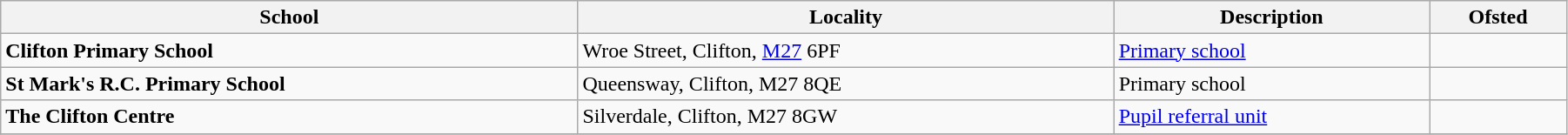<table class="wikitable" width=95%>
<tr>
<th>School</th>
<th>Locality</th>
<th>Description</th>
<th class="unsortable">Ofsted</th>
</tr>
<tr>
<td><strong>Clifton Primary School</strong></td>
<td>Wroe Street, Clifton, <a href='#'>M27</a> 6PF</td>
<td><a href='#'>Primary school</a></td>
<td></td>
</tr>
<tr>
<td><strong>St Mark's R.C. Primary School</strong></td>
<td>Queensway, Clifton, M27 8QE</td>
<td>Primary school</td>
<td></td>
</tr>
<tr>
<td><strong>The Clifton Centre</strong></td>
<td>Silverdale, Clifton, M27 8GW</td>
<td><a href='#'>Pupil referral unit</a></td>
<td></td>
</tr>
<tr>
</tr>
</table>
